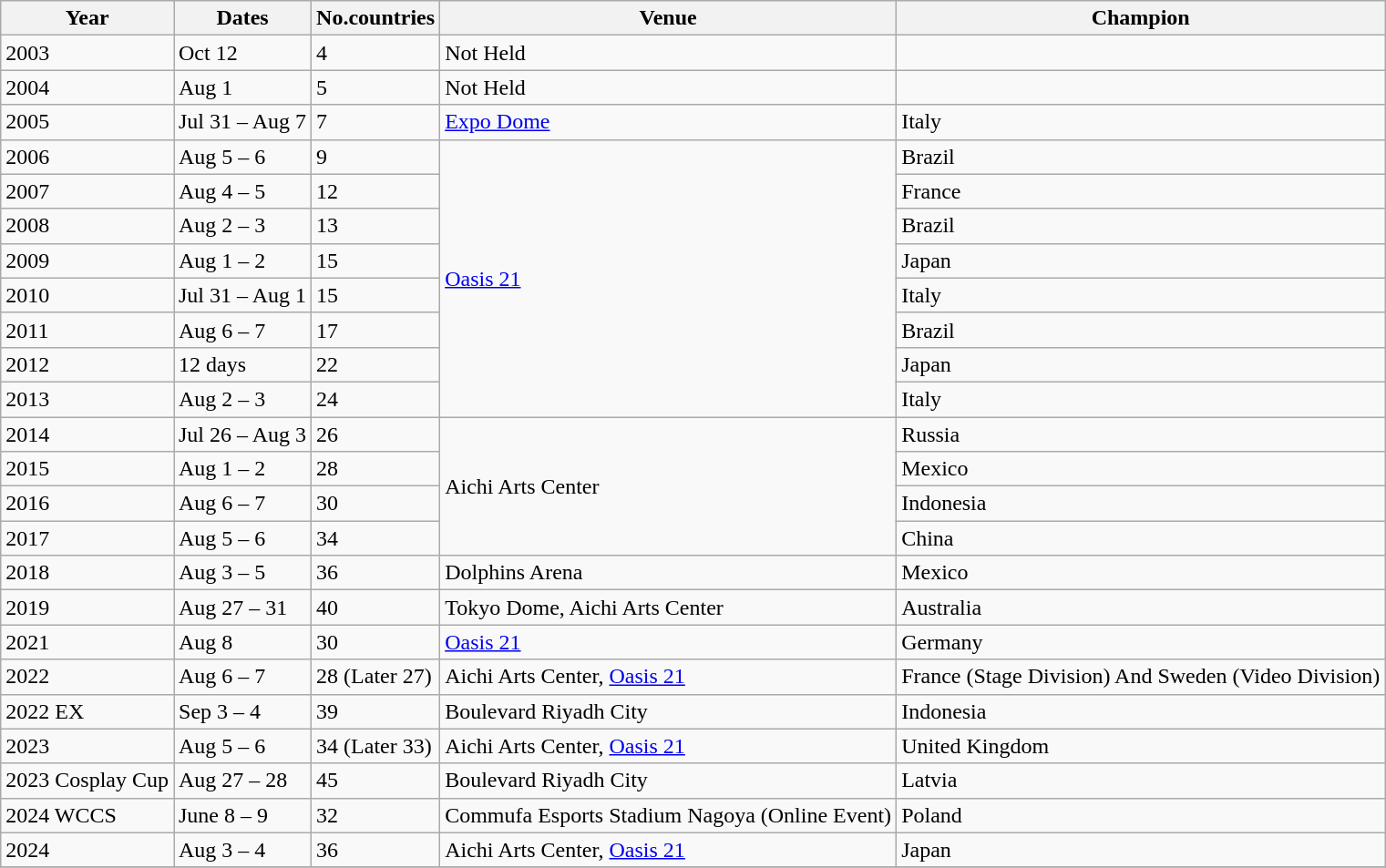<table class="wikitable">
<tr>
<th>Year</th>
<th>Dates</th>
<th>No.countries</th>
<th>Venue</th>
<th>Champion</th>
</tr>
<tr>
<td>2003</td>
<td>Oct 12</td>
<td>4</td>
<td>Not Held</td>
<td></td>
</tr>
<tr>
<td>2004</td>
<td>Aug 1</td>
<td>5</td>
<td>Not Held</td>
<td></td>
</tr>
<tr>
<td>2005</td>
<td>Jul 31 – Aug 7</td>
<td>7</td>
<td><a href='#'>Expo Dome</a></td>
<td>Italy</td>
</tr>
<tr>
<td>2006</td>
<td>Aug 5 – 6</td>
<td>9</td>
<td rowspan="8"><a href='#'>Oasis 21</a></td>
<td>Brazil</td>
</tr>
<tr>
<td>2007</td>
<td>Aug 4 – 5</td>
<td>12</td>
<td>France</td>
</tr>
<tr>
<td>2008</td>
<td>Aug 2 – 3</td>
<td>13</td>
<td>Brazil</td>
</tr>
<tr>
<td>2009</td>
<td>Aug 1 – 2</td>
<td>15</td>
<td>Japan</td>
</tr>
<tr>
<td>2010</td>
<td>Jul 31 – Aug 1</td>
<td>15</td>
<td>Italy</td>
</tr>
<tr>
<td>2011</td>
<td>Aug 6 – 7</td>
<td>17</td>
<td>Brazil</td>
</tr>
<tr>
<td>2012</td>
<td>12 days</td>
<td>22</td>
<td>Japan</td>
</tr>
<tr>
<td>2013</td>
<td>Aug 2 – 3</td>
<td>24</td>
<td>Italy</td>
</tr>
<tr>
<td>2014</td>
<td>Jul 26 – Aug 3</td>
<td>26</td>
<td rowspan="4">Aichi Arts Center</td>
<td>Russia</td>
</tr>
<tr>
<td>2015</td>
<td>Aug 1 – 2</td>
<td>28</td>
<td>Mexico</td>
</tr>
<tr>
<td>2016</td>
<td>Aug 6 – 7</td>
<td>30</td>
<td>Indonesia</td>
</tr>
<tr>
<td>2017</td>
<td>Aug 5 – 6</td>
<td>34</td>
<td>China</td>
</tr>
<tr>
<td>2018</td>
<td>Aug 3 – 5</td>
<td>36</td>
<td>Dolphins Arena</td>
<td>Mexico</td>
</tr>
<tr>
<td>2019</td>
<td>Aug 27 – 31</td>
<td>40</td>
<td>Tokyo Dome, Aichi Arts Center</td>
<td>Australia</td>
</tr>
<tr>
<td>2021</td>
<td>Aug 8</td>
<td>30</td>
<td><a href='#'>Oasis 21</a></td>
<td>Germany</td>
</tr>
<tr>
<td>2022</td>
<td>Aug 6 – 7</td>
<td>28 (Later 27)</td>
<td>Aichi Arts Center, <a href='#'>Oasis 21</a></td>
<td>France (Stage Division) And Sweden (Video Division)</td>
</tr>
<tr>
<td>2022 EX</td>
<td>Sep 3 – 4</td>
<td>39</td>
<td>Boulevard Riyadh City</td>
<td>Indonesia</td>
</tr>
<tr>
<td>2023</td>
<td>Aug 5 – 6</td>
<td>34 (Later 33)</td>
<td>Aichi Arts Center, <a href='#'>Oasis 21</a></td>
<td>United Kingdom</td>
</tr>
<tr>
<td>2023 Cosplay Cup</td>
<td>Aug 27 – 28</td>
<td>45</td>
<td>Boulevard Riyadh City</td>
<td>Latvia</td>
</tr>
<tr>
<td>2024 WCCS</td>
<td>June 8 – 9</td>
<td>32</td>
<td>Commufa Esports Stadium Nagoya (Online Event)</td>
<td>Poland</td>
</tr>
<tr>
<td>2024</td>
<td>Aug 3 – 4</td>
<td>36</td>
<td>Aichi Arts Center, <a href='#'>Oasis 21</a></td>
<td>Japan</td>
</tr>
<tr>
</tr>
</table>
